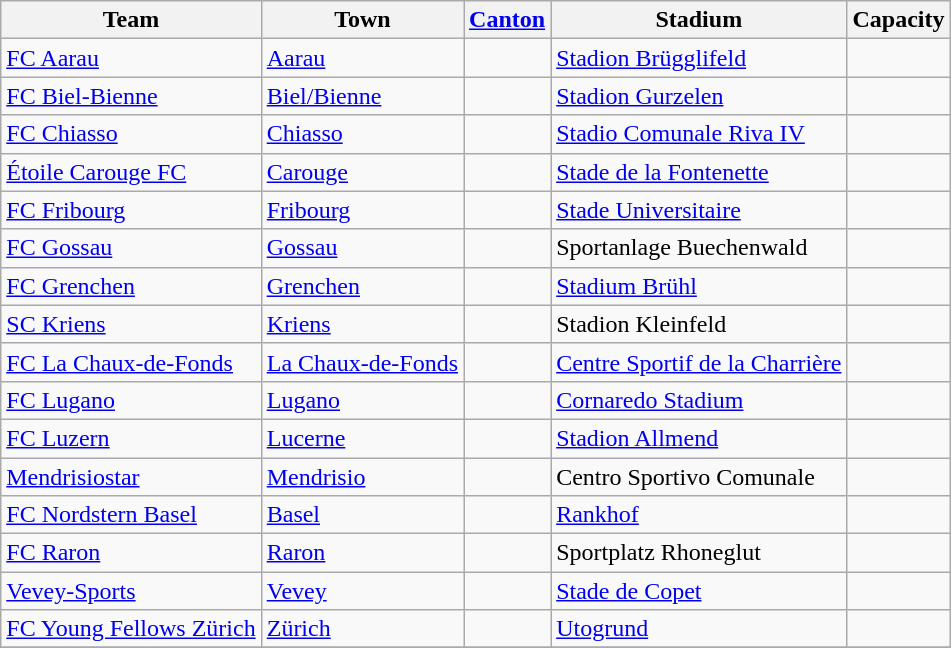<table class="wikitable sortable" style="text-align: left;">
<tr>
<th>Team</th>
<th>Town</th>
<th><a href='#'>Canton</a></th>
<th>Stadium</th>
<th>Capacity</th>
</tr>
<tr>
<td><a href='#'>FC Aarau</a></td>
<td><a href='#'>Aarau</a></td>
<td></td>
<td><a href='#'>Stadion Brügglifeld</a></td>
<td></td>
</tr>
<tr>
<td><a href='#'>FC Biel-Bienne</a></td>
<td><a href='#'>Biel/Bienne</a></td>
<td></td>
<td><a href='#'>Stadion Gurzelen</a></td>
<td></td>
</tr>
<tr>
<td><a href='#'>FC Chiasso</a></td>
<td><a href='#'>Chiasso</a></td>
<td></td>
<td><a href='#'>Stadio Comunale Riva IV</a></td>
<td></td>
</tr>
<tr>
<td><a href='#'>Étoile Carouge FC</a></td>
<td><a href='#'>Carouge</a></td>
<td></td>
<td><a href='#'>Stade de la Fontenette</a></td>
<td></td>
</tr>
<tr>
<td><a href='#'>FC Fribourg</a></td>
<td><a href='#'>Fribourg</a></td>
<td></td>
<td><a href='#'>Stade Universitaire</a></td>
<td></td>
</tr>
<tr>
<td><a href='#'>FC Gossau</a></td>
<td><a href='#'>Gossau</a></td>
<td></td>
<td>Sportanlage Buechenwald</td>
<td></td>
</tr>
<tr>
<td><a href='#'>FC Grenchen</a></td>
<td><a href='#'>Grenchen</a></td>
<td></td>
<td><a href='#'>Stadium Brühl</a></td>
<td></td>
</tr>
<tr>
<td><a href='#'>SC Kriens</a></td>
<td><a href='#'>Kriens</a></td>
<td></td>
<td>Stadion Kleinfeld</td>
<td></td>
</tr>
<tr>
<td><a href='#'>FC La Chaux-de-Fonds</a></td>
<td><a href='#'>La Chaux-de-Fonds</a></td>
<td></td>
<td><a href='#'>Centre Sportif de la Charrière</a></td>
<td></td>
</tr>
<tr>
<td><a href='#'>FC Lugano</a></td>
<td><a href='#'>Lugano</a></td>
<td></td>
<td><a href='#'>Cornaredo Stadium</a></td>
<td></td>
</tr>
<tr>
<td><a href='#'>FC Luzern</a></td>
<td><a href='#'>Lucerne</a></td>
<td></td>
<td><a href='#'>Stadion Allmend</a></td>
<td></td>
</tr>
<tr>
<td><a href='#'>Mendrisiostar</a></td>
<td><a href='#'>Mendrisio</a></td>
<td></td>
<td>Centro Sportivo Comunale</td>
<td></td>
</tr>
<tr>
<td><a href='#'>FC Nordstern Basel</a></td>
<td><a href='#'>Basel</a></td>
<td></td>
<td><a href='#'>Rankhof</a></td>
<td></td>
</tr>
<tr>
<td><a href='#'>FC Raron</a></td>
<td><a href='#'>Raron</a></td>
<td></td>
<td>Sportplatz Rhoneglut</td>
<td></td>
</tr>
<tr>
<td><a href='#'>Vevey-Sports</a></td>
<td><a href='#'>Vevey</a></td>
<td></td>
<td><a href='#'>Stade de Copet</a></td>
<td></td>
</tr>
<tr>
<td><a href='#'>FC Young Fellows Zürich</a></td>
<td><a href='#'>Zürich</a></td>
<td></td>
<td><a href='#'>Utogrund</a></td>
<td></td>
</tr>
<tr>
</tr>
</table>
